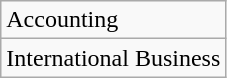<table class="wikitable">
<tr>
<td>Accounting</td>
</tr>
<tr>
<td>International Business</td>
</tr>
</table>
